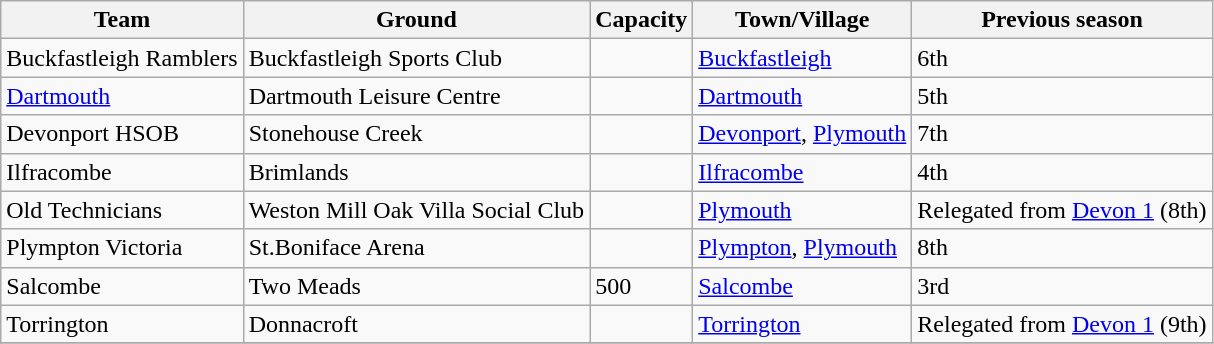<table class="wikitable sortable">
<tr>
<th>Team</th>
<th>Ground</th>
<th>Capacity</th>
<th>Town/Village</th>
<th>Previous season</th>
</tr>
<tr>
<td>Buckfastleigh Ramblers</td>
<td>Buckfastleigh Sports Club</td>
<td></td>
<td><a href='#'>Buckfastleigh</a></td>
<td>6th</td>
</tr>
<tr>
<td><a href='#'>Dartmouth</a></td>
<td>Dartmouth Leisure Centre</td>
<td></td>
<td><a href='#'>Dartmouth</a></td>
<td>5th</td>
</tr>
<tr>
<td>Devonport HSOB</td>
<td>Stonehouse Creek</td>
<td></td>
<td><a href='#'>Devonport</a>, <a href='#'>Plymouth</a></td>
<td>7th</td>
</tr>
<tr>
<td>Ilfracombe</td>
<td>Brimlands</td>
<td></td>
<td><a href='#'>Ilfracombe</a></td>
<td>4th</td>
</tr>
<tr>
<td>Old Technicians</td>
<td>Weston Mill Oak Villa Social Club</td>
<td></td>
<td><a href='#'>Plymouth</a></td>
<td>Relegated from <a href='#'>Devon 1</a> (8th)</td>
</tr>
<tr>
<td>Plympton Victoria</td>
<td>St.Boniface Arena</td>
<td></td>
<td><a href='#'>Plympton</a>, <a href='#'>Plymouth</a></td>
<td>8th</td>
</tr>
<tr>
<td>Salcombe</td>
<td>Two Meads</td>
<td>500</td>
<td><a href='#'>Salcombe</a></td>
<td>3rd</td>
</tr>
<tr>
<td>Torrington</td>
<td>Donnacroft</td>
<td></td>
<td><a href='#'>Torrington</a></td>
<td>Relegated from <a href='#'>Devon 1</a> (9th)</td>
</tr>
<tr>
</tr>
</table>
